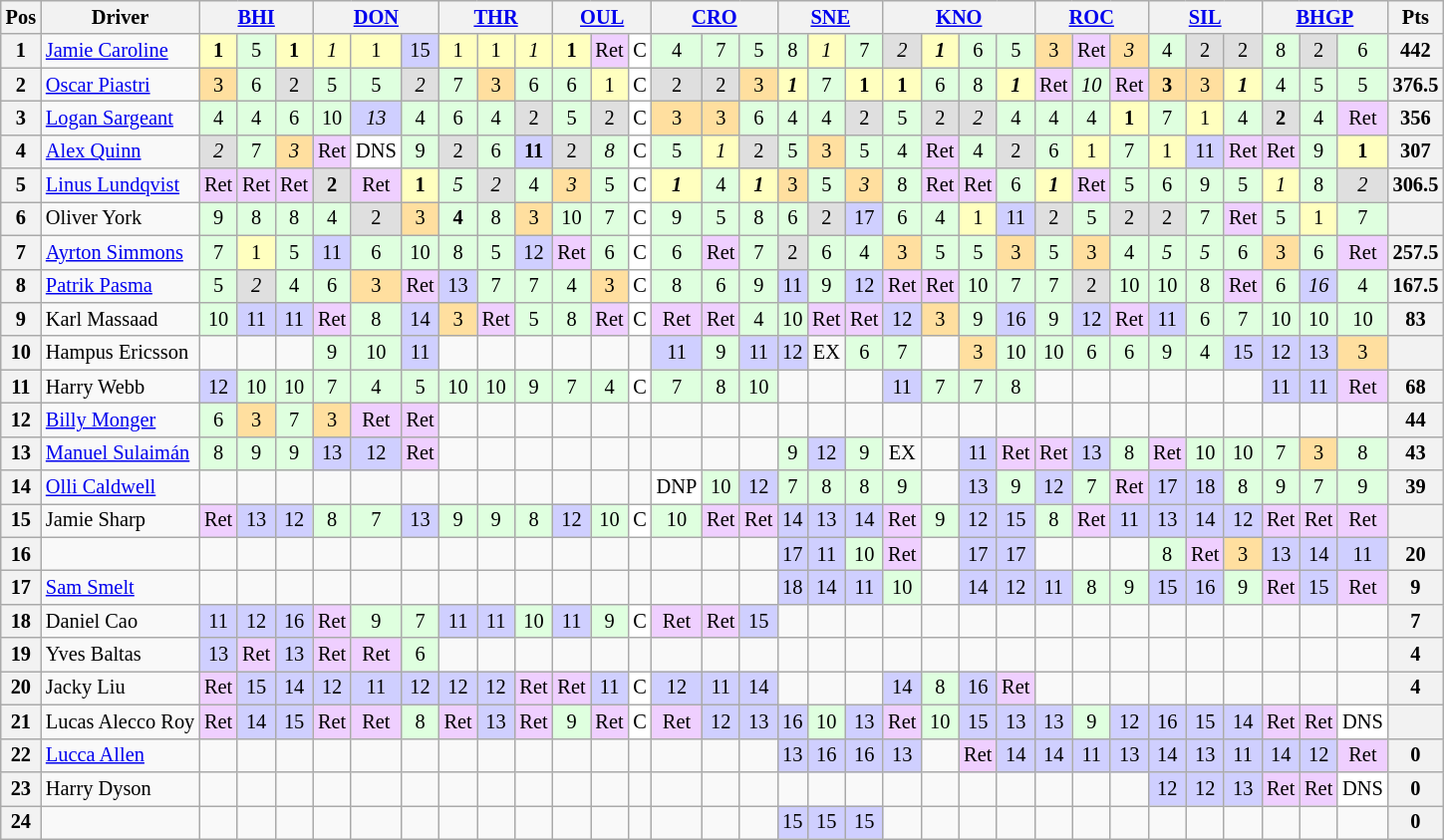<table class="wikitable" style="font-size: 85%; text-align:center">
<tr>
<th>Pos</th>
<th>Driver</th>
<th colspan=3><a href='#'>BHI</a></th>
<th colspan=3><a href='#'>DON</a></th>
<th colspan=3><a href='#'>THR</a></th>
<th colspan=3><a href='#'>OUL</a>  </th>
<th colspan=3><a href='#'>CRO</a></th>
<th colspan=3><a href='#'>SNE</a></th>
<th colspan=4><a href='#'>KNO</a> </th>
<th colspan=3><a href='#'>ROC</a></th>
<th colspan=3><a href='#'>SIL</a></th>
<th colspan=3><a href='#'>BHGP</a></th>
<th>Pts</th>
</tr>
<tr>
<th>1</th>
<td style="text-align:left"> <a href='#'>Jamie Caroline</a></td>
<td style="background:#ffffbf"><strong>1</strong></td>
<td style="background:#dfffdf">5</td>
<td style="background:#ffffbf"><strong>1</strong></td>
<td style="background:#ffffbf"><em>1</em></td>
<td style="background:#ffffbf">1</td>
<td style="background:#cfcfff">15</td>
<td style="background:#ffffbf">1</td>
<td style="background:#ffffbf">1</td>
<td style="background:#ffffbf"><em>1</em></td>
<td style="background:#ffffbf"><strong>1</strong></td>
<td style="background:#efcfff">Ret</td>
<td style="background:#ffffff">C</td>
<td style="background:#dfffdf">4</td>
<td style="background:#dfffdf">7</td>
<td style="background:#dfffdf">5</td>
<td style="background:#dfffdf">8</td>
<td style="background:#ffffbf"><em>1</em></td>
<td style="background:#dfffdf">7</td>
<td style="background:#dfdfdf"><em>2</em></td>
<td style="background:#ffffbf"><strong><em>1</em></strong></td>
<td style="background:#dfffdf">6</td>
<td style="background:#dfffdf">5</td>
<td style="background:#ffdf9f">3</td>
<td style="background:#efcfff">Ret</td>
<td style="background:#ffdf9f"><em>3</em></td>
<td style="background:#dfffdf">4</td>
<td style="background:#dfdfdf">2</td>
<td style="background:#dfdfdf">2</td>
<td style="background:#dfffdf">8</td>
<td style="background:#dfdfdf">2</td>
<td style="background:#dfffdf">6</td>
<th>442</th>
</tr>
<tr>
<th>2</th>
<td style="text-align:left"> <a href='#'>Oscar Piastri</a></td>
<td style="background:#ffdf9f">3</td>
<td style="background:#dfffdf">6</td>
<td style="background:#dfdfdf">2</td>
<td style="background:#dfffdf">5</td>
<td style="background:#dfffdf">5</td>
<td style="background:#dfdfdf"><em>2</em></td>
<td style="background:#dfffdf">7</td>
<td style="background:#ffdf9f">3</td>
<td style="background:#dfffdf">6</td>
<td style="background:#dfffdf">6</td>
<td style="background:#ffffbf">1</td>
<td style="background:#ffffff">C</td>
<td style="background:#dfdfdf">2</td>
<td style="background:#dfdfdf">2</td>
<td style="background:#ffdf9f">3</td>
<td style="background:#ffffbf"><strong><em>1</em></strong></td>
<td style="background:#dfffdf">7</td>
<td style="background:#ffffbf"><strong>1</strong></td>
<td style="background:#ffffbf"><strong>1</strong></td>
<td style="background:#dfffdf">6</td>
<td style="background:#dfffdf">8</td>
<td style="background:#ffffbf"><strong><em>1</em></strong></td>
<td style="background:#efcfff">Ret</td>
<td style="background:#dfffdf"><em>10</em></td>
<td style="background:#efcfff">Ret</td>
<td style="background:#ffdf9f"><strong>3</strong></td>
<td style="background:#ffdf9f">3</td>
<td style="background:#ffffbf"><strong><em>1</em></strong></td>
<td style="background:#dfffdf">4</td>
<td style="background:#dfffdf">5</td>
<td style="background:#dfffdf">5</td>
<th>376.5</th>
</tr>
<tr>
<th>3</th>
<td style="text-align:left"> <a href='#'>Logan Sargeant</a></td>
<td style="background:#dfffdf">4</td>
<td style="background:#dfffdf">4</td>
<td style="background:#dfffdf">6</td>
<td style="background:#dfffdf">10</td>
<td style="background:#cfcfff"><em>13</em></td>
<td style="background:#dfffdf">4</td>
<td style="background:#dfffdf">6</td>
<td style="background:#dfffdf">4</td>
<td style="background:#dfdfdf">2</td>
<td style="background:#dfffdf">5</td>
<td style="background:#dfdfdf">2</td>
<td style="background:#ffffff">C</td>
<td style="background:#ffdf9f">3</td>
<td style="background:#ffdf9f">3</td>
<td style="background:#dfffdf">6</td>
<td style="background:#dfffdf">4</td>
<td style="background:#dfffdf">4</td>
<td style="background:#dfdfdf">2</td>
<td style="background:#dfffdf">5</td>
<td style="background:#dfdfdf">2</td>
<td style="background:#dfdfdf"><em>2</em></td>
<td style="background:#dfffdf">4</td>
<td style="background:#dfffdf">4</td>
<td style="background:#dfffdf">4</td>
<td style="background:#ffffbf"><strong>1</strong></td>
<td style="background:#dfffdf">7</td>
<td style="background:#ffffbf">1</td>
<td style="background:#dfffdf">4</td>
<td style="background:#dfdfdf"><strong>2</strong></td>
<td style="background:#dfffdf">4</td>
<td style="background:#efcfff">Ret</td>
<th>356</th>
</tr>
<tr>
<th>4</th>
<td style="text-align:left"> <a href='#'>Alex Quinn</a></td>
<td style="background:#dfdfdf"><em>2</em></td>
<td style="background:#dfffdf">7</td>
<td style="background:#ffdf9f"><em>3</em></td>
<td style="background:#efcfff">Ret</td>
<td style="background:#ffffff">DNS</td>
<td style="background:#dfffdf">9</td>
<td style="background:#dfdfdf">2</td>
<td style="background:#dfffdf">6</td>
<td style="background:#cfcfff"><strong>11</strong></td>
<td style="background:#dfdfdf">2</td>
<td style="background:#dfffdf"><em>8</em></td>
<td style="background:#ffffff">C</td>
<td style="background:#dfffdf">5</td>
<td style="background:#ffffbf"><em>1</em></td>
<td style="background:#dfdfdf">2</td>
<td style="background:#dfffdf">5</td>
<td style="background:#ffdf9f">3</td>
<td style="background:#dfffdf">5</td>
<td style="background:#dfffdf">4</td>
<td style="background:#efcfff">Ret</td>
<td style="background:#dfffdf">4</td>
<td style="background:#dfdfdf">2</td>
<td style="background:#dfffdf">6</td>
<td style="background:#ffffbf">1</td>
<td style="background:#dfffdf">7</td>
<td style="background:#ffffbf">1</td>
<td style="background:#cfcfff">11</td>
<td style="background:#efcfff">Ret</td>
<td style="background:#efcfff">Ret</td>
<td style="background:#dfffdf">9</td>
<td style="background:#ffffbf"><strong>1</strong></td>
<th>307</th>
</tr>
<tr>
<th>5</th>
<td style="text-align:left"> <a href='#'>Linus Lundqvist</a></td>
<td style="background:#efcfff">Ret</td>
<td style="background:#efcfff">Ret</td>
<td style="background:#efcfff">Ret</td>
<td style="background:#dfdfdf"><strong>2</strong></td>
<td style="background:#efcfff">Ret</td>
<td style="background:#ffffbf"><strong>1</strong></td>
<td style="background:#dfffdf"><em>5</em></td>
<td style="background:#dfdfdf"><em>2</em></td>
<td style="background:#dfffdf">4</td>
<td style="background:#ffdf9f"><em>3</em></td>
<td style="background:#dfffdf">5</td>
<td style="background:#ffffff">C</td>
<td style="background:#ffffbf"><strong><em>1</em></strong></td>
<td style="background:#dfffdf">4</td>
<td style="background:#ffffbf"><strong><em>1</em></strong></td>
<td style="background:#ffdf9f">3</td>
<td style="background:#dfffdf">5</td>
<td style="background:#ffdf9f"><em>3</em></td>
<td style="background:#dfffdf">8</td>
<td style="background:#efcfff">Ret</td>
<td style="background:#efcfff">Ret</td>
<td style="background:#dfffdf">6</td>
<td style="background:#ffffbf"><strong><em>1</em></strong></td>
<td style="background:#efcfff">Ret</td>
<td style="background:#dfffdf">5</td>
<td style="background:#dfffdf">6</td>
<td style="background:#dfffdf">9</td>
<td style="background:#dfffdf">5</td>
<td style="background:#ffffbf"><em>1</em></td>
<td style="background:#dfffdf">8</td>
<td style="background:#dfdfdf"><em>2</em></td>
<th>306.5</th>
</tr>
<tr>
<th>6</th>
<td style="text-align:left"> Oliver York</td>
<td style="background:#dfffdf">9</td>
<td style="background:#dfffdf">8</td>
<td style="background:#dfffdf">8</td>
<td style="background:#dfffdf">4</td>
<td style="background:#dfdfdf">2</td>
<td style="background:#ffdf9f">3</td>
<td style="background:#dfffdf"><strong>4</strong></td>
<td style="background:#dfffdf">8</td>
<td style="background:#ffdf9f">3</td>
<td style="background:#dfffdf">10</td>
<td style="background:#dfffdf">7</td>
<td style="background:#ffffff">C</td>
<td style="background:#dfffdf">9</td>
<td style="background:#dfffdf">5</td>
<td style="background:#dfffdf">8</td>
<td style="background:#dfffdf">6</td>
<td style="background:#dfdfdf">2</td>
<td style="background:#cfcfff">17</td>
<td style="background:#dfffdf">6</td>
<td style="background:#dfffdf">4</td>
<td style="background:#ffffbf">1</td>
<td style="background:#cfcfff">11</td>
<td style="background:#dfdfdf">2</td>
<td style="background:#dfffdf">5</td>
<td style="background:#dfdfdf">2</td>
<td style="background:#dfdfdf">2</td>
<td style="background:#dfffdf">7</td>
<td style="background:#efcfff">Ret</td>
<td style="background:#dfffdf">5</td>
<td style="background:#ffffbf">1</td>
<td style="background:#dfffdf">7</td>
<th></th>
</tr>
<tr>
<th>7</th>
<td style="text-align:left"> <a href='#'>Ayrton Simmons</a></td>
<td style="background:#dfffdf">7</td>
<td style="background:#ffffbf">1</td>
<td style="background:#dfffdf">5</td>
<td style="background:#cfcfff">11</td>
<td style="background:#dfffdf">6</td>
<td style="background:#dfffdf">10</td>
<td style="background:#dfffdf">8</td>
<td style="background:#dfffdf">5</td>
<td style="background:#cfcfff">12</td>
<td style="background:#efcfff">Ret</td>
<td style="background:#dfffdf">6</td>
<td style="background:#ffffff">C</td>
<td style="background:#dfffdf">6</td>
<td style="background:#efcfff">Ret</td>
<td style="background:#dfffdf">7</td>
<td style="background:#dfdfdf">2</td>
<td style="background:#dfffdf">6</td>
<td style="background:#dfffdf">4</td>
<td style="background:#ffdf9f">3</td>
<td style="background:#dfffdf">5</td>
<td style="background:#dfffdf">5</td>
<td style="background:#ffdf9f">3</td>
<td style="background:#dfffdf">5</td>
<td style="background:#ffdf9f">3</td>
<td style="background:#dfffdf">4</td>
<td style="background:#dfffdf"><em>5</em></td>
<td style="background:#dfffdf"><em>5</em></td>
<td style="background:#dfffdf">6</td>
<td style="background:#ffdf9f">3</td>
<td style="background:#dfffdf">6</td>
<td style="background:#efcfff">Ret</td>
<th>257.5</th>
</tr>
<tr>
<th>8</th>
<td style="text-align:left"> <a href='#'>Patrik Pasma</a></td>
<td style="background:#dfffdf">5</td>
<td style="background:#dfdfdf"><em>2</em></td>
<td style="background:#dfffdf">4</td>
<td style="background:#dfffdf">6</td>
<td style="background:#ffdf9f">3</td>
<td style="background:#efcfff">Ret</td>
<td style="background:#cfcfff">13</td>
<td style="background:#dfffdf">7</td>
<td style="background:#dfffdf">7</td>
<td style="background:#dfffdf">4</td>
<td style="background:#ffdf9f">3</td>
<td style="background:#ffffff">C</td>
<td style="background:#dfffdf">8</td>
<td style="background:#dfffdf">6</td>
<td style="background:#dfffdf">9</td>
<td style="background:#cfcfff">11</td>
<td style="background:#dfffdf">9</td>
<td style="background:#cfcfff">12</td>
<td style="background:#efcfff">Ret</td>
<td style="background:#efcfff">Ret</td>
<td style="background:#dfffdf">10</td>
<td style="background:#dfffdf">7</td>
<td style="background:#dfffdf">7</td>
<td style="background:#dfdfdf">2</td>
<td style="background:#dfffdf">10</td>
<td style="background:#dfffdf">10</td>
<td style="background:#dfffdf">8</td>
<td style="background:#efcfff">Ret</td>
<td style="background:#dfffdf">6</td>
<td style="background:#cfcfff"><em>16</em></td>
<td style="background:#dfffdf">4</td>
<th>167.5</th>
</tr>
<tr>
<th>9</th>
<td style="text-align:left"> Karl Massaad</td>
<td style="background:#dfffdf">10</td>
<td style="background:#cfcfff">11</td>
<td style="background:#cfcfff">11</td>
<td style="background:#efcfff">Ret</td>
<td style="background:#dfffdf">8</td>
<td style="background:#cfcfff">14</td>
<td style="background:#ffdf9f">3</td>
<td style="background:#efcfff">Ret</td>
<td style="background:#dfffdf">5</td>
<td style="background:#dfffdf">8</td>
<td style="background:#efcfff">Ret</td>
<td style="background:#ffffff">C</td>
<td style="background:#efcfff">Ret</td>
<td style="background:#efcfff">Ret</td>
<td style="background:#dfffdf">4</td>
<td style="background:#dfffdf">10</td>
<td style="background:#efcfff">Ret</td>
<td style="background:#efcfff">Ret</td>
<td style="background:#cfcfff">12</td>
<td style="background:#ffdf9f">3</td>
<td style="background:#dfffdf">9</td>
<td style="background:#cfcfff">16</td>
<td style="background:#dfffdf">9</td>
<td style="background:#cfcfff">12</td>
<td style="background:#efcfff">Ret</td>
<td style="background:#cfcfff">11</td>
<td style="background:#dfffdf">6</td>
<td style="background:#dfffdf">7</td>
<td style="background:#dfffdf">10</td>
<td style="background:#dfffdf">10</td>
<td style="background:#dfffdf">10</td>
<th>83</th>
</tr>
<tr>
<th>10</th>
<td style="text-align:left"> Hampus Ericsson</td>
<td></td>
<td></td>
<td></td>
<td style="background:#dfffdf">9</td>
<td style="background:#dfffdf">10</td>
<td style="background:#cfcfff">11</td>
<td></td>
<td></td>
<td></td>
<td></td>
<td></td>
<td></td>
<td style="background:#cfcfff">11</td>
<td style="background:#dfffdf">9</td>
<td style="background:#cfcfff">11</td>
<td style="background:#cfcfff">12</td>
<td>EX</td>
<td style="background:#dfffdf">6</td>
<td style="background:#dfffdf">7</td>
<td></td>
<td style="background:#ffdf9f">3</td>
<td style="background:#dfffdf">10</td>
<td style="background:#dfffdf">10</td>
<td style="background:#dfffdf">6</td>
<td style="background:#dfffdf">6</td>
<td style="background:#dfffdf">9</td>
<td style="background:#dfffdf">4</td>
<td style="background:#cfcfff">15</td>
<td style="background:#cfcfff">12</td>
<td style="background:#cfcfff">13</td>
<td style="background:#ffdf9f">3</td>
<th></th>
</tr>
<tr>
<th>11</th>
<td style="text-align:left"> Harry Webb</td>
<td style="background:#cfcfff">12</td>
<td style="background:#dfffdf">10</td>
<td style="background:#dfffdf">10</td>
<td style="background:#dfffdf">7</td>
<td style="background:#dfffdf">4</td>
<td style="background:#dfffdf">5</td>
<td style="background:#dfffdf">10</td>
<td style="background:#dfffdf">10</td>
<td style="background:#dfffdf">9</td>
<td style="background:#dfffdf">7</td>
<td style="background:#dfffdf">4</td>
<td style="background:#ffffff">C</td>
<td style="background:#dfffdf">7</td>
<td style="background:#dfffdf">8</td>
<td style="background:#dfffdf">10</td>
<td></td>
<td></td>
<td></td>
<td style="background:#cfcfff">11</td>
<td style="background:#dfffdf">7</td>
<td style="background:#dfffdf">7</td>
<td style="background:#dfffdf">8</td>
<td></td>
<td></td>
<td></td>
<td></td>
<td></td>
<td></td>
<td style="background:#cfcfff">11</td>
<td style="background:#cfcfff">11</td>
<td style="background:#efcfff">Ret</td>
<th>68</th>
</tr>
<tr>
<th>12</th>
<td style="text-align:left"> <a href='#'>Billy Monger</a></td>
<td style="background:#dfffdf">6</td>
<td style="background:#ffdf9f">3</td>
<td style="background:#dfffdf">7</td>
<td style="background:#ffdf9f">3</td>
<td style="background:#efcfff">Ret</td>
<td style="background:#efcfff">Ret</td>
<td></td>
<td></td>
<td></td>
<td></td>
<td></td>
<td></td>
<td></td>
<td></td>
<td></td>
<td></td>
<td></td>
<td></td>
<td></td>
<td></td>
<td></td>
<td></td>
<td></td>
<td></td>
<td></td>
<td></td>
<td></td>
<td></td>
<td></td>
<td></td>
<td></td>
<th>44</th>
</tr>
<tr>
<th>13</th>
<td style="text-align:left"> <a href='#'>Manuel Sulaimán</a></td>
<td style="background:#dfffdf">8</td>
<td style="background:#dfffdf">9</td>
<td style="background:#dfffdf">9</td>
<td style="background:#cfcfff">13</td>
<td style="background:#cfcfff">12</td>
<td style="background:#efcfff">Ret</td>
<td></td>
<td></td>
<td></td>
<td></td>
<td></td>
<td></td>
<td></td>
<td></td>
<td></td>
<td style="background:#dfffdf">9</td>
<td style="background:#cfcfff">12</td>
<td style="background:#dfffdf">9</td>
<td>EX</td>
<td></td>
<td style="background:#cfcfff">11</td>
<td style="background:#efcfff">Ret</td>
<td style="background:#efcfff">Ret</td>
<td style="background:#cfcfff">13</td>
<td style="background:#dfffdf">8</td>
<td style="background:#efcfff">Ret</td>
<td style="background:#dfffdf">10</td>
<td style="background:#dfffdf">10</td>
<td style="background:#dfffdf">7</td>
<td style="background:#ffdf9f">3</td>
<td style="background:#dfffdf">8</td>
<th>43</th>
</tr>
<tr>
<th>14</th>
<td style="text-align:left"> <a href='#'>Olli Caldwell</a></td>
<td></td>
<td></td>
<td></td>
<td></td>
<td></td>
<td></td>
<td></td>
<td></td>
<td></td>
<td></td>
<td></td>
<td></td>
<td style="background:#ffffff">DNP</td>
<td style="background:#dfffdf">10</td>
<td style="background:#cfcfff">12</td>
<td style="background:#dfffdf">7</td>
<td style="background:#dfffdf">8</td>
<td style="background:#dfffdf">8</td>
<td style="background:#dfffdf">9</td>
<td></td>
<td style="background:#cfcfff">13</td>
<td style="background:#dfffdf">9</td>
<td style="background:#cfcfff">12</td>
<td style="background:#dfffdf">7</td>
<td style="background:#efcfff">Ret</td>
<td style="background:#cfcfff">17</td>
<td style="background:#cfcfff">18</td>
<td style="background:#dfffdf">8</td>
<td style="background:#dfffdf">9</td>
<td style="background:#dfffdf">7</td>
<td style="background:#dfffdf">9</td>
<th>39</th>
</tr>
<tr>
<th>15</th>
<td style="text-align:left"> Jamie Sharp</td>
<td style="background:#efcfff">Ret</td>
<td style="background:#cfcfff">13</td>
<td style="background:#cfcfff">12</td>
<td style="background:#dfffdf">8</td>
<td style="background:#dfffdf">7</td>
<td style="background:#cfcfff">13</td>
<td style="background:#dfffdf">9</td>
<td style="background:#dfffdf">9</td>
<td style="background:#dfffdf">8</td>
<td style="background:#cfcfff">12</td>
<td style="background:#dfffdf">10</td>
<td style="background:#ffffff">C</td>
<td style="background:#dfffdf">10</td>
<td style="background:#efcfff">Ret</td>
<td style="background:#efcfff">Ret</td>
<td style="background:#cfcfff">14</td>
<td style="background:#cfcfff">13</td>
<td style="background:#cfcfff">14</td>
<td style="background:#efcfff">Ret</td>
<td style="background:#dfffdf">9</td>
<td style="background:#cfcfff">12</td>
<td style="background:#cfcfff">15</td>
<td style="background:#dfffdf">8</td>
<td style="background:#efcfff">Ret</td>
<td style="background:#cfcfff">11</td>
<td style="background:#cfcfff">13</td>
<td style="background:#cfcfff">14</td>
<td style="background:#cfcfff">12</td>
<td style="background:#efcfff">Ret</td>
<td style="background:#efcfff">Ret</td>
<td style="background:#efcfff">Ret</td>
<th></th>
</tr>
<tr>
<th>16</th>
<td style="text-align:left"></td>
<td></td>
<td></td>
<td></td>
<td></td>
<td></td>
<td></td>
<td></td>
<td></td>
<td></td>
<td></td>
<td></td>
<td></td>
<td></td>
<td></td>
<td></td>
<td style="background:#cfcfff">17</td>
<td style="background:#cfcfff">11</td>
<td style="background:#dfffdf">10</td>
<td style="background:#efcfff">Ret</td>
<td></td>
<td style="background:#cfcfff">17</td>
<td style="background:#cfcfff">17</td>
<td></td>
<td></td>
<td></td>
<td style="background:#dfffdf">8</td>
<td style="background:#efcfff">Ret</td>
<td style="background:#ffdf9f">3</td>
<td style="background:#cfcfff">13</td>
<td style="background:#cfcfff">14</td>
<td style="background:#cfcfff">11</td>
<th>20</th>
</tr>
<tr>
<th>17</th>
<td style="text-align:left"> <a href='#'>Sam Smelt</a></td>
<td></td>
<td></td>
<td></td>
<td></td>
<td></td>
<td></td>
<td></td>
<td></td>
<td></td>
<td></td>
<td></td>
<td></td>
<td></td>
<td></td>
<td></td>
<td style="background:#cfcfff">18</td>
<td style="background:#cfcfff">14</td>
<td style="background:#cfcfff">11</td>
<td style="background:#dfffdf">10</td>
<td></td>
<td style="background:#cfcfff">14</td>
<td style="background:#cfcfff">12</td>
<td style="background:#cfcfff">11</td>
<td style="background:#dfffdf">8</td>
<td style="background:#dfffdf">9</td>
<td style="background:#cfcfff">15</td>
<td style="background:#cfcfff">16</td>
<td style="background:#dfffdf">9</td>
<td style="background:#efcfff">Ret</td>
<td style="background:#cfcfff">15</td>
<td style="background:#efcfff">Ret</td>
<th>9</th>
</tr>
<tr>
<th>18</th>
<td style="text-align:left"> Daniel Cao</td>
<td style="background:#cfcfff">11</td>
<td style="background:#cfcfff">12</td>
<td style="background:#cfcfff">16</td>
<td style="background:#efcfff">Ret</td>
<td style="background:#dfffdf">9</td>
<td style="background:#dfffdf">7</td>
<td style="background:#cfcfff">11</td>
<td style="background:#cfcfff">11</td>
<td style="background:#dfffdf">10</td>
<td style="background:#cfcfff">11</td>
<td style="background:#dfffdf">9</td>
<td style="background:#ffffff">C</td>
<td style="background:#efcfff">Ret</td>
<td style="background:#efcfff">Ret</td>
<td style="background:#cfcfff">15</td>
<td></td>
<td></td>
<td></td>
<td></td>
<td></td>
<td></td>
<td></td>
<td></td>
<td></td>
<td></td>
<td></td>
<td></td>
<td></td>
<td></td>
<td></td>
<td></td>
<th>7</th>
</tr>
<tr>
<th>19</th>
<td style="text-align:left"> Yves Baltas</td>
<td style="background:#cfcfff">13</td>
<td style="background:#efcfff">Ret</td>
<td style="background:#cfcfff">13</td>
<td style="background:#efcfff">Ret</td>
<td style="background:#efcfff">Ret</td>
<td style="background:#dfffdf">6</td>
<td></td>
<td></td>
<td></td>
<td></td>
<td></td>
<td></td>
<td></td>
<td></td>
<td></td>
<td></td>
<td></td>
<td></td>
<td></td>
<td></td>
<td></td>
<td></td>
<td></td>
<td></td>
<td></td>
<td></td>
<td></td>
<td></td>
<td></td>
<td></td>
<td></td>
<th>4</th>
</tr>
<tr>
<th>20</th>
<td style="text-align:left"> Jacky Liu</td>
<td style="background:#efcfff">Ret</td>
<td style="background:#cfcfff">15</td>
<td style="background:#cfcfff">14</td>
<td style="background:#cfcfff">12</td>
<td style="background:#cfcfff">11</td>
<td style="background:#cfcfff">12</td>
<td style="background:#cfcfff">12</td>
<td style="background:#cfcfff">12</td>
<td style="background:#efcfff">Ret</td>
<td style="background:#efcfff">Ret</td>
<td style="background:#cfcfff">11</td>
<td style="background:#ffffff">C</td>
<td style="background:#cfcfff">12</td>
<td style="background:#cfcfff">11</td>
<td style="background:#cfcfff">14</td>
<td></td>
<td></td>
<td></td>
<td style="background:#cfcfff">14</td>
<td style="background:#dfffdf">8</td>
<td style="background:#cfcfff">16</td>
<td style="background:#efcfff">Ret</td>
<td></td>
<td></td>
<td></td>
<td></td>
<td></td>
<td></td>
<td></td>
<td></td>
<td></td>
<th>4</th>
</tr>
<tr>
<th>21</th>
<td style="text-align:left"> Lucas Alecco Roy</td>
<td style="background:#efcfff">Ret</td>
<td style="background:#cfcfff">14</td>
<td style="background:#cfcfff">15</td>
<td style="background:#efcfff">Ret</td>
<td style="background:#efcfff">Ret</td>
<td style="background:#dfffdf">8</td>
<td style="background:#efcfff">Ret</td>
<td style="background:#cfcfff">13</td>
<td style="background:#efcfff">Ret</td>
<td style="background:#dfffdf">9</td>
<td style="background:#efcfff">Ret</td>
<td style="background:#ffffff">C</td>
<td style="background:#efcfff">Ret</td>
<td style="background:#cfcfff">12</td>
<td style="background:#cfcfff">13</td>
<td style="background:#cfcfff">16</td>
<td style="background:#dfffdf">10</td>
<td style="background:#cfcfff">13</td>
<td style="background:#efcfff">Ret</td>
<td style="background:#dfffdf">10</td>
<td style="background:#cfcfff">15</td>
<td style="background:#cfcfff">13</td>
<td style="background:#cfcfff">13</td>
<td style="background:#dfffdf">9</td>
<td style="background:#cfcfff">12</td>
<td style="background:#cfcfff">16</td>
<td style="background:#cfcfff">15</td>
<td style="background:#cfcfff">14</td>
<td style="background:#efcfff">Ret</td>
<td style="background:#efcfff">Ret</td>
<td style="background:#ffffff">DNS</td>
<th></th>
</tr>
<tr>
<th>22</th>
<td style="text-align:left"> <a href='#'>Lucca Allen</a></td>
<td></td>
<td></td>
<td></td>
<td></td>
<td></td>
<td></td>
<td></td>
<td></td>
<td></td>
<td></td>
<td></td>
<td></td>
<td></td>
<td></td>
<td></td>
<td style="background:#cfcfff">13</td>
<td style="background:#cfcfff">16</td>
<td style="background:#cfcfff">16</td>
<td style="background:#cfcfff">13</td>
<td></td>
<td style="background:#efcfff">Ret</td>
<td style="background:#cfcfff">14</td>
<td style="background:#cfcfff">14</td>
<td style="background:#cfcfff">11</td>
<td style="background:#cfcfff">13</td>
<td style="background:#cfcfff">14</td>
<td style="background:#cfcfff">13</td>
<td style="background:#cfcfff">11</td>
<td style="background:#cfcfff">14</td>
<td style="background:#cfcfff">12</td>
<td style="background:#efcfff">Ret</td>
<th>0</th>
</tr>
<tr>
<th>23</th>
<td style="text-align:left"> Harry Dyson</td>
<td></td>
<td></td>
<td></td>
<td></td>
<td></td>
<td></td>
<td></td>
<td></td>
<td></td>
<td></td>
<td></td>
<td></td>
<td></td>
<td></td>
<td></td>
<td></td>
<td></td>
<td></td>
<td></td>
<td></td>
<td></td>
<td></td>
<td></td>
<td></td>
<td></td>
<td style="background:#cfcfff">12</td>
<td style="background:#cfcfff">12</td>
<td style="background:#cfcfff">13</td>
<td style="background:#efcfff">Ret</td>
<td style="background:#efcfff">Ret</td>
<td style="background:#ffffff">DNS</td>
<th>0</th>
</tr>
<tr>
<th>24</th>
<td style="text-align:center"></td>
<td></td>
<td></td>
<td></td>
<td></td>
<td></td>
<td></td>
<td></td>
<td></td>
<td></td>
<td></td>
<td></td>
<td></td>
<td></td>
<td></td>
<td></td>
<td style="background:#cfcfff">15</td>
<td style="background:#cfcfff">15</td>
<td style="background:#cfcfff">15</td>
<td></td>
<td></td>
<td></td>
<td></td>
<td></td>
<td></td>
<td></td>
<td></td>
<td></td>
<td></td>
<td></td>
<td></td>
<td></td>
<th>0</th>
</tr>
</table>
